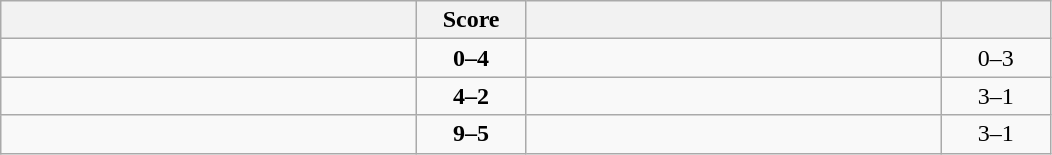<table class="wikitable" style="text-align: center; ">
<tr>
<th align="right" width="270"></th>
<th width="65">Score</th>
<th align="left" width="270"></th>
<th width="65"></th>
</tr>
<tr>
<td align="left"></td>
<td><strong>0–4</strong></td>
<td align="left"><strong></strong></td>
<td>0–3 <strong></strong></td>
</tr>
<tr>
<td align="left"><strong></strong></td>
<td><strong>4–2</strong></td>
<td align="left"></td>
<td>3–1 <strong></strong></td>
</tr>
<tr>
<td align="left"><strong></strong></td>
<td><strong>9–5</strong></td>
<td align="left"></td>
<td>3–1 <strong></strong></td>
</tr>
</table>
